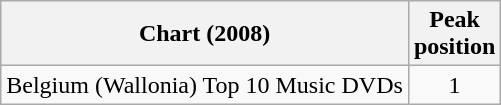<table class="wikitable">
<tr>
<th scope="col">Chart (2008)</th>
<th scope="col">Peak<br>position</th>
</tr>
<tr>
<td>Belgium (Wallonia) Top 10 Music DVDs</td>
<td style="text-align:center;">1</td>
</tr>
</table>
